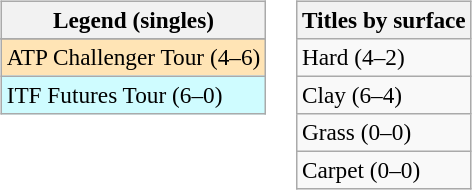<table>
<tr valign=top>
<td><br><table class=wikitable style=font-size:97%>
<tr>
<th>Legend (singles)</th>
</tr>
<tr bgcolor=e5d1cb>
</tr>
<tr bgcolor=moccasin>
<td>ATP Challenger Tour (4–6)</td>
</tr>
<tr bgcolor=cffcff>
<td>ITF Futures Tour (6–0)</td>
</tr>
</table>
</td>
<td><br><table class=wikitable style=font-size:97%>
<tr>
<th>Titles by surface</th>
</tr>
<tr>
<td>Hard (4–2)</td>
</tr>
<tr>
<td>Clay (6–4)</td>
</tr>
<tr>
<td>Grass (0–0)</td>
</tr>
<tr>
<td>Carpet (0–0)</td>
</tr>
</table>
</td>
</tr>
</table>
